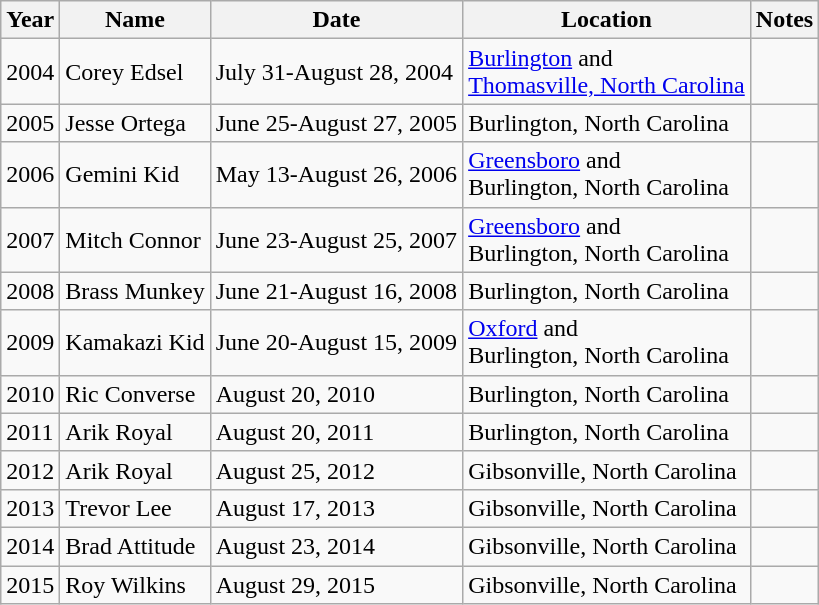<table class="wikitable">
<tr>
<th>Year</th>
<th>Name</th>
<th>Date</th>
<th>Location</th>
<th>Notes</th>
</tr>
<tr>
<td>2004</td>
<td>Corey Edsel</td>
<td>July 31-August 28, 2004</td>
<td><a href='#'>Burlington</a> and<br><a href='#'>Thomasville, North Carolina</a></td>
<td></td>
</tr>
<tr>
<td>2005</td>
<td>Jesse Ortega</td>
<td>June 25-August 27, 2005</td>
<td>Burlington, North Carolina</td>
<td></td>
</tr>
<tr>
<td>2006</td>
<td>Gemini Kid</td>
<td>May 13-August 26, 2006</td>
<td><a href='#'>Greensboro</a> and<br>Burlington, North Carolina</td>
<td></td>
</tr>
<tr>
<td>2007</td>
<td>Mitch Connor</td>
<td>June 23-August 25, 2007</td>
<td><a href='#'>Greensboro</a> and<br>Burlington, North Carolina</td>
<td></td>
</tr>
<tr>
<td>2008</td>
<td>Brass Munkey</td>
<td>June 21-August 16, 2008</td>
<td>Burlington, North Carolina</td>
<td></td>
</tr>
<tr>
<td>2009</td>
<td>Kamakazi Kid</td>
<td>June 20-August 15, 2009</td>
<td><a href='#'>Oxford</a> and<br>Burlington, North Carolina</td>
<td></td>
</tr>
<tr>
<td>2010</td>
<td>Ric Converse</td>
<td>August 20, 2010</td>
<td>Burlington, North Carolina</td>
<td></td>
</tr>
<tr>
<td>2011</td>
<td>Arik Royal</td>
<td>August 20, 2011</td>
<td>Burlington, North Carolina</td>
<td></td>
</tr>
<tr>
<td>2012</td>
<td>Arik Royal</td>
<td>August 25, 2012</td>
<td>Gibsonville, North Carolina</td>
<td></td>
</tr>
<tr>
<td>2013</td>
<td>Trevor Lee</td>
<td>August 17, 2013</td>
<td>Gibsonville, North Carolina</td>
<td></td>
</tr>
<tr>
<td>2014</td>
<td>Brad Attitude</td>
<td>August 23, 2014</td>
<td>Gibsonville, North Carolina</td>
<td></td>
</tr>
<tr>
<td>2015</td>
<td>Roy Wilkins</td>
<td>August 29, 2015</td>
<td>Gibsonville, North Carolina</td>
<td></td>
</tr>
</table>
